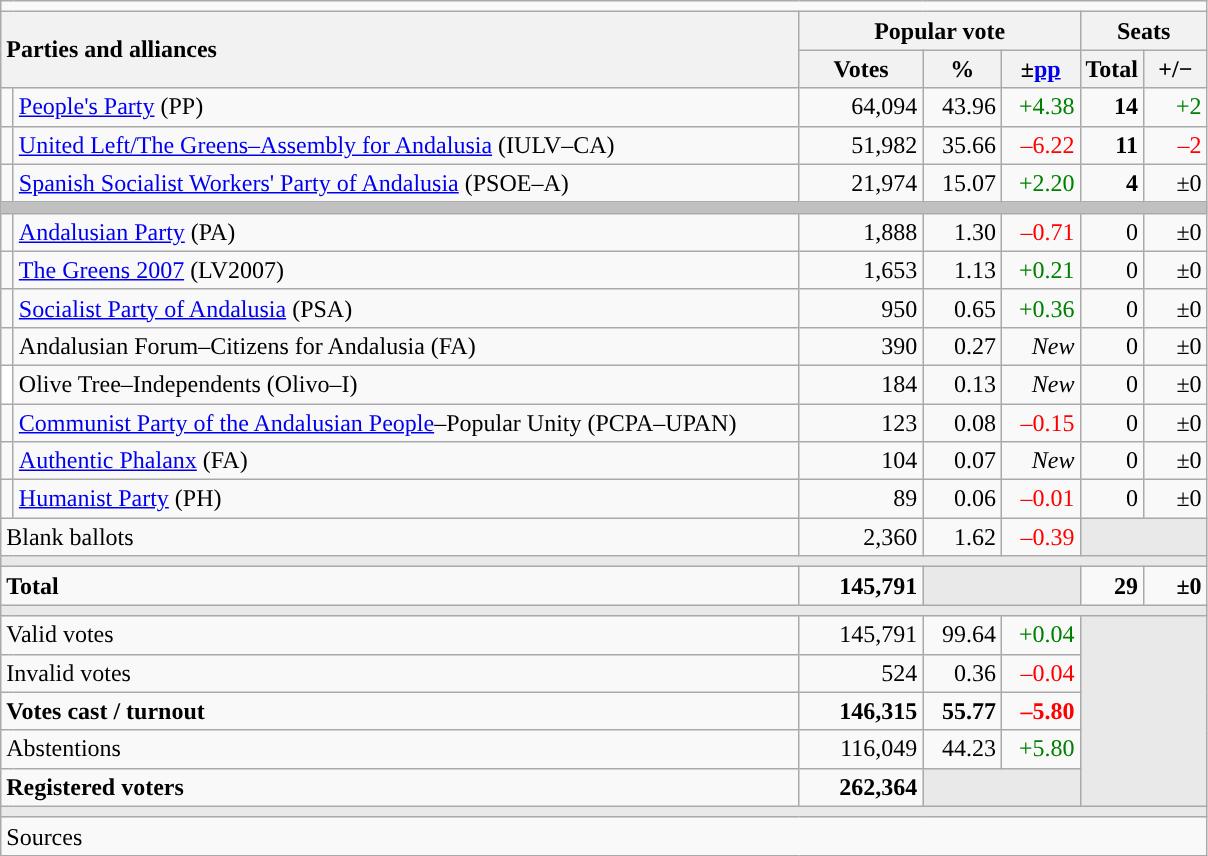<table class="wikitable" style="text-align:right;">
<tr>
<td colspan="7"></td>
</tr>
<tr>
<th style="text-align:left;" rowspan="2" colspan="2" width="525">Parties and alliances</th>
<th colspan="3">Popular vote</th>
<th colspan="2">Seats</th>
</tr>
<tr>
<th width="75">Votes</th>
<th width="45">%</th>
<th width="45">±<a href='#'>pp</a></th>
<th width="35">Total</th>
<th width="35">+/−</th>
</tr>
<tr>
<td width="1" style="color:inherit;background:"></td>
<td align="left"><a href='#'>People's Party</a> (PP)</td>
<td>64,094</td>
<td>43.96</td>
<td style="color:green;">+4.38</td>
<td><strong>14</strong></td>
<td style="color:green;">+2</td>
</tr>
<tr>
<td style="color:inherit;background:"></td>
<td align="left"><a href='#'>United Left/The Greens–Assembly for Andalusia</a> (IULV–CA)</td>
<td>51,982</td>
<td>35.66</td>
<td style="color:red;">–6.22</td>
<td><strong>11</strong></td>
<td style="color:red;">–2</td>
</tr>
<tr>
<td style="color:inherit;background:"></td>
<td align="left"><a href='#'>Spanish Socialist Workers' Party of Andalusia</a> (PSOE–A)</td>
<td>21,974</td>
<td>15.07</td>
<td style="color:green;">+2.20</td>
<td><strong>4</strong></td>
<td>±0</td>
</tr>
<tr>
<td colspan="7" bgcolor="#C0C0C0"></td>
</tr>
<tr>
<td style="color:inherit;background:"></td>
<td align="left"><a href='#'>Andalusian Party</a> (PA)</td>
<td>1,888</td>
<td>1.30</td>
<td style="color:red;">–0.71</td>
<td>0</td>
<td>±0</td>
</tr>
<tr>
<td style="color:inherit;background:"></td>
<td align="left"><a href='#'>The Greens 2007</a> (LV2007)</td>
<td>1,653</td>
<td>1.13</td>
<td style="color:green;">+0.21</td>
<td>0</td>
<td>±0</td>
</tr>
<tr>
<td style="color:inherit;background:"></td>
<td align="left"><a href='#'>Socialist Party of Andalusia</a> (PSA)</td>
<td>950</td>
<td>0.65</td>
<td style="color:green;">+0.36</td>
<td>0</td>
<td>±0</td>
</tr>
<tr>
<td style="color:inherit;background:"></td>
<td align="left">Andalusian Forum–Citizens for Andalusia (FA)</td>
<td>390</td>
<td>0.27</td>
<td><em>New</em></td>
<td>0</td>
<td>±0</td>
</tr>
<tr>
<td bgcolor="white"></td>
<td align="left">Olive Tree–Independents (Olivo–I)</td>
<td>184</td>
<td>0.13</td>
<td><em>New</em></td>
<td>0</td>
<td>±0</td>
</tr>
<tr>
<td style="color:inherit;background:"></td>
<td align="left"><a href='#'>Communist Party of the Andalusian People</a>–Popular Unity (PCPA–UPAN)</td>
<td>123</td>
<td>0.08</td>
<td style="color:red;">–0.15</td>
<td>0</td>
<td>±0</td>
</tr>
<tr>
<td style="color:inherit;background:"></td>
<td align="left"><a href='#'>Authentic Phalanx</a> (FA)</td>
<td>104</td>
<td>0.07</td>
<td><em>New</em></td>
<td>0</td>
<td>±0</td>
</tr>
<tr>
<td style="color:inherit;background:"></td>
<td align="left"><a href='#'>Humanist Party</a> (PH)</td>
<td>89</td>
<td>0.06</td>
<td style="color:red;">–0.01</td>
<td>0</td>
<td>±0</td>
</tr>
<tr>
<td align="left" colspan="2">Blank ballots</td>
<td>2,360</td>
<td>1.62</td>
<td style="color:red;">–0.39</td>
<td bgcolor="#E9E9E9" colspan="2"></td>
</tr>
<tr>
<td colspan="7" bgcolor="#E9E9E9"></td>
</tr>
<tr style="font-weight:bold;">
<td align="left" colspan="2">Total</td>
<td>145,791</td>
<td bgcolor="#E9E9E9" colspan="2"></td>
<td>29</td>
<td>±0</td>
</tr>
<tr>
<td colspan="7" bgcolor="#E9E9E9"></td>
</tr>
<tr>
<td align="left" colspan="2">Valid votes</td>
<td>145,791</td>
<td>99.64</td>
<td style="color:green;">+0.04</td>
<td bgcolor="#E9E9E9" colspan="2" rowspan="5"></td>
</tr>
<tr>
<td align="left" colspan="2">Invalid votes</td>
<td>524</td>
<td>0.36</td>
<td style="color:red;">–0.04</td>
</tr>
<tr style="font-weight:bold;">
<td align="left" colspan="2">Votes cast / turnout</td>
<td>146,315</td>
<td>55.77</td>
<td style="color:red;">–5.80</td>
</tr>
<tr>
<td align="left" colspan="2">Abstentions</td>
<td>116,049</td>
<td>44.23</td>
<td style="color:green;">+5.80</td>
</tr>
<tr style="font-weight:bold;">
<td align="left" colspan="2">Registered voters</td>
<td>262,364</td>
<td bgcolor="#E9E9E9" colspan="2"></td>
</tr>
<tr>
<td colspan="7" bgcolor="#E9E9E9"></td>
</tr>
<tr>
<td align="left" colspan="7">Sources</td>
</tr>
</table>
